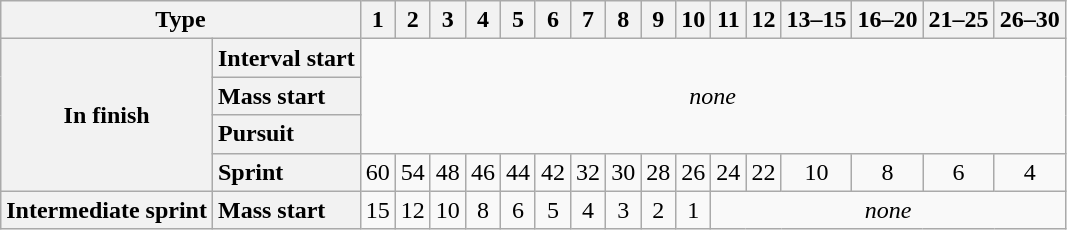<table class="wikitable plainrowheaders " style="text-align: center">
<tr>
<th scope="col" colspan="2">Type</th>
<th scope="col">1</th>
<th scope="col">2</th>
<th scope="col">3</th>
<th scope="col">4</th>
<th scope="col">5</th>
<th scope="col">6</th>
<th scope="col">7</th>
<th scope="col">8</th>
<th scope="col">9</th>
<th scope="col">10</th>
<th scope="col">11</th>
<th scope="col">12</th>
<th scope="col">13–15</th>
<th scope="col">16–20</th>
<th scope="col">21–25</th>
<th scope="col">26–30</th>
</tr>
<tr>
<th scope="row" rowspan=4>In finish</th>
<th scope="row" style="text-align:left;">Interval start</th>
<td rowspan="3" colspan="16"><em>none</em></td>
</tr>
<tr>
<th scope="row" style="text-align:left;">Mass start</th>
</tr>
<tr>
<th scope="row" style="text-align:left;">Pursuit</th>
</tr>
<tr>
<th scope="row" style="text-align:left;">Sprint</th>
<td>60</td>
<td>54</td>
<td>48</td>
<td>46</td>
<td>44</td>
<td>42</td>
<td>32</td>
<td>30</td>
<td>28</td>
<td>26</td>
<td>24</td>
<td>22</td>
<td>10</td>
<td>8</td>
<td>6</td>
<td>4</td>
</tr>
<tr>
<th scope="row">Intermediate sprint</th>
<th scope="row" style="text-align:left;">Mass start</th>
<td>15</td>
<td>12</td>
<td>10</td>
<td>8</td>
<td>6</td>
<td>5</td>
<td>4</td>
<td>3</td>
<td>2</td>
<td>1</td>
<td colspan="6"><em>none</em></td>
</tr>
</table>
